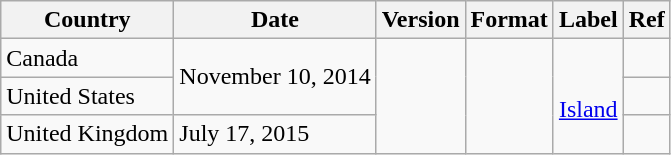<table class="wikitable plainrowheaders">
<tr>
<th scope="col">Country</th>
<th scope="col">Date</th>
<th scope="col">Version</th>
<th scope="col">Format</th>
<th scope="col">Label</th>
<th scope="col">Ref</th>
</tr>
<tr>
<td>Canada</td>
<td rowspan="2">November 10, 2014</td>
<td rowspan="3"></td>
<td rowspan="3"></td>
<td rowspan="3"><br><a href='#'>Island</a></td>
<td></td>
</tr>
<tr>
<td>United States</td>
<td></td>
</tr>
<tr>
<td>United Kingdom</td>
<td>July 17, 2015</td>
<td></td>
</tr>
</table>
